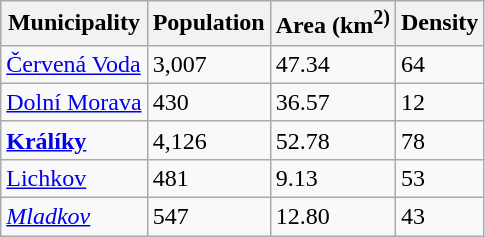<table class="wikitable sortable">
<tr>
<th>Municipality</th>
<th>Population</th>
<th>Area (km<sup>2)</sup></th>
<th>Density</th>
</tr>
<tr>
<td><a href='#'>Červená Voda</a></td>
<td>3,007</td>
<td>47.34</td>
<td>64</td>
</tr>
<tr>
<td><a href='#'>Dolní Morava</a></td>
<td>430</td>
<td>36.57</td>
<td>12</td>
</tr>
<tr>
<td><strong><a href='#'>Králíky</a></strong></td>
<td>4,126</td>
<td>52.78</td>
<td>78</td>
</tr>
<tr>
<td><a href='#'>Lichkov</a></td>
<td>481</td>
<td>9.13</td>
<td>53</td>
</tr>
<tr>
<td><em><a href='#'>Mladkov</a></em></td>
<td>547</td>
<td>12.80</td>
<td>43</td>
</tr>
</table>
